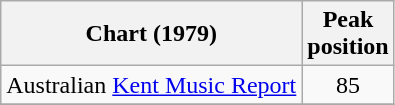<table class="wikitable sortable">
<tr>
<th>Chart (1979)</th>
<th>Peak<br>position</th>
</tr>
<tr>
<td>Australian <a href='#'>Kent Music Report</a></td>
<td style="text-align:center;">85</td>
</tr>
<tr>
</tr>
</table>
